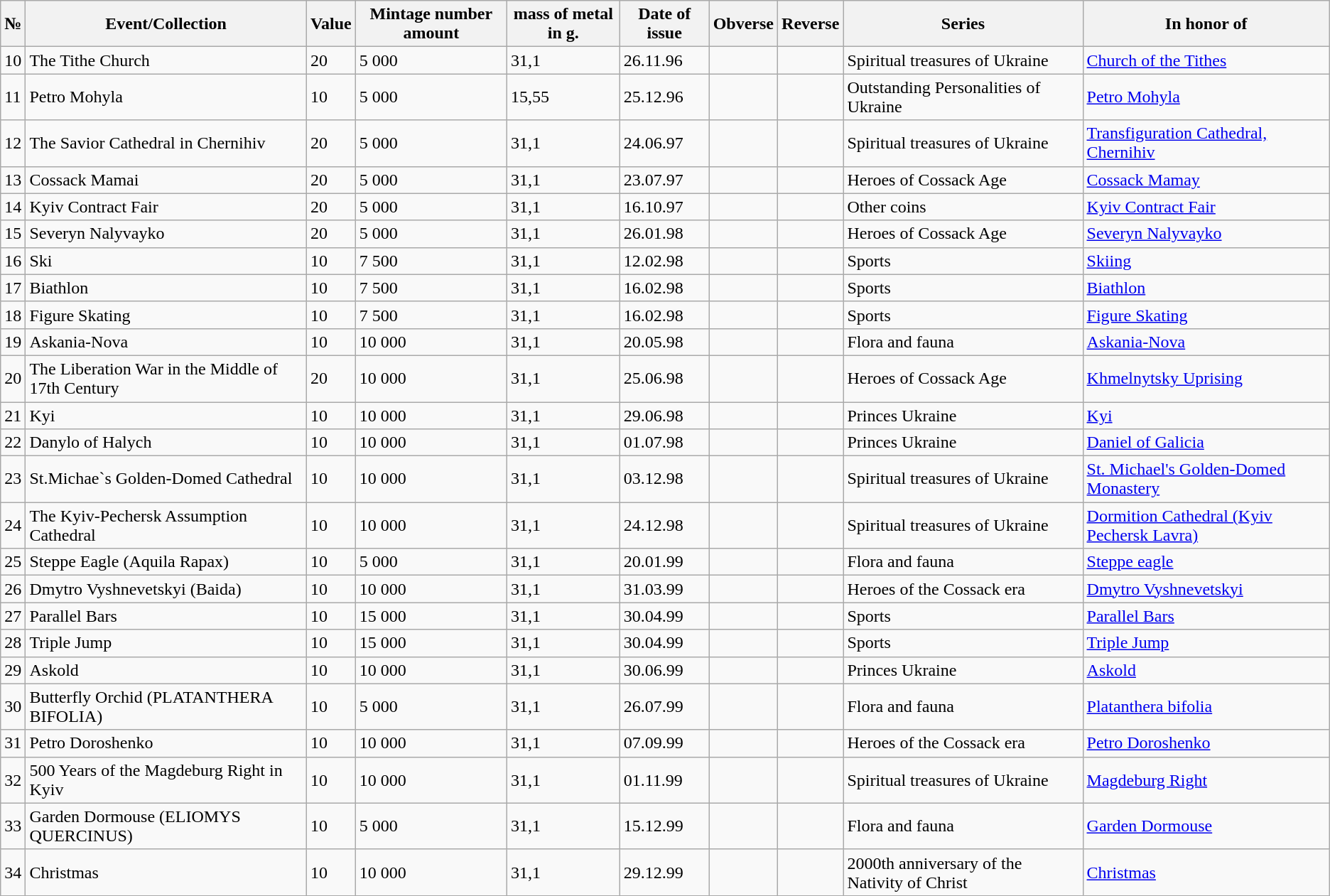<table class="wikitable" border="1">
<tr>
<th>№</th>
<th>Event/Collection</th>
<th>Value</th>
<th>Mintage number amount</th>
<th>mass of metal in g.</th>
<th>Date of issue</th>
<th>Obverse</th>
<th>Reverse</th>
<th>Series</th>
<th>In honor of</th>
</tr>
<tr>
<td>10</td>
<td>The Tithe Church</td>
<td>20</td>
<td>5 000</td>
<td>31,1</td>
<td>26.11.96</td>
<td></td>
<td></td>
<td>Spiritual treasures of Ukraine</td>
<td><a href='#'>Church of the Tithes</a></td>
</tr>
<tr>
<td>11</td>
<td>Petro Mohyla</td>
<td>10</td>
<td>5 000</td>
<td>15,55</td>
<td>25.12.96</td>
<td></td>
<td></td>
<td>Outstanding Personalities of Ukraine</td>
<td><a href='#'>Petro Mohyla</a></td>
</tr>
<tr>
<td>12</td>
<td>The Savior Cathedral in Chernihiv</td>
<td>20</td>
<td>5 000</td>
<td>31,1</td>
<td>24.06.97</td>
<td></td>
<td></td>
<td>Spiritual treasures of Ukraine</td>
<td><a href='#'>Transfiguration Cathedral, Chernihiv</a></td>
</tr>
<tr>
<td>13</td>
<td>Cossack Mamai</td>
<td>20</td>
<td>5 000</td>
<td>31,1</td>
<td>23.07.97</td>
<td></td>
<td></td>
<td>Heroes of Cossack Age</td>
<td><a href='#'>Cossack Mamay</a></td>
</tr>
<tr>
<td>14</td>
<td>Kyiv Contract Fair</td>
<td>20</td>
<td>5 000</td>
<td>31,1</td>
<td>16.10.97</td>
<td></td>
<td></td>
<td>Other coins</td>
<td><a href='#'>Kyiv Contract Fair</a></td>
</tr>
<tr>
<td>15</td>
<td>Severyn Nalyvayko</td>
<td>20</td>
<td>5 000</td>
<td>31,1</td>
<td>26.01.98</td>
<td></td>
<td></td>
<td>Heroes of Cossack Age</td>
<td><a href='#'>Severyn Nalyvayko</a></td>
</tr>
<tr>
<td>16</td>
<td>Ski</td>
<td>10</td>
<td>7 500</td>
<td>31,1</td>
<td>12.02.98</td>
<td></td>
<td></td>
<td>Sports</td>
<td><a href='#'>Skiing</a></td>
</tr>
<tr>
<td>17</td>
<td>Biathlon</td>
<td>10</td>
<td>7 500</td>
<td>31,1</td>
<td>16.02.98</td>
<td></td>
<td></td>
<td>Sports</td>
<td><a href='#'>Biathlon</a></td>
</tr>
<tr>
<td>18</td>
<td>Figure Skating</td>
<td>10</td>
<td>7 500</td>
<td>31,1</td>
<td>16.02.98</td>
<td></td>
<td></td>
<td>Sports</td>
<td><a href='#'>Figure Skating</a></td>
</tr>
<tr>
<td>19</td>
<td>Askania-Nova</td>
<td>10</td>
<td>10 000</td>
<td>31,1</td>
<td>20.05.98</td>
<td></td>
<td></td>
<td>Flora and fauna</td>
<td><a href='#'>Askania-Nova</a></td>
</tr>
<tr>
<td>20</td>
<td>The Liberation War in the Middle of 17th Century</td>
<td>20</td>
<td>10 000</td>
<td>31,1</td>
<td>25.06.98</td>
<td></td>
<td></td>
<td>Heroes of Cossack Age</td>
<td><a href='#'>Khmelnytsky Uprising</a></td>
</tr>
<tr>
<td>21</td>
<td>Kyi</td>
<td>10</td>
<td>10 000</td>
<td>31,1</td>
<td>29.06.98</td>
<td></td>
<td></td>
<td>Princes Ukraine</td>
<td><a href='#'>Kyi</a></td>
</tr>
<tr>
<td>22</td>
<td>Danylo of Halych</td>
<td>10</td>
<td>10 000</td>
<td>31,1</td>
<td>01.07.98</td>
<td></td>
<td></td>
<td>Princes Ukraine</td>
<td><a href='#'>Daniel of Galicia</a></td>
</tr>
<tr>
<td>23</td>
<td>St.Michae`s Golden-Domed Cathedral</td>
<td>10</td>
<td>10 000</td>
<td>31,1</td>
<td>03.12.98</td>
<td></td>
<td></td>
<td>Spiritual treasures of Ukraine</td>
<td><a href='#'>St. Michael's Golden-Domed Monastery</a></td>
</tr>
<tr>
<td>24</td>
<td>The Kyiv-Pechersk Assumption Cathedral</td>
<td>10</td>
<td>10 000</td>
<td>31,1</td>
<td>24.12.98</td>
<td></td>
<td></td>
<td>Spiritual treasures of Ukraine</td>
<td><a href='#'>Dormition Cathedral (Kyiv Pechersk Lavra)</a></td>
</tr>
<tr>
<td>25</td>
<td>Steppe Eagle (Aquila Rapax)</td>
<td>10</td>
<td>5 000</td>
<td>31,1</td>
<td>20.01.99</td>
<td></td>
<td></td>
<td>Flora and fauna</td>
<td><a href='#'>Steppe eagle</a></td>
</tr>
<tr>
<td>26</td>
<td>Dmytro Vyshnevetskyi (Baida)</td>
<td>10</td>
<td>10 000</td>
<td>31,1</td>
<td>31.03.99</td>
<td></td>
<td></td>
<td>Heroes of the Cossack era</td>
<td><a href='#'>Dmytro Vyshnevetskyi</a></td>
</tr>
<tr>
<td>27</td>
<td>Parallel Bars</td>
<td>10</td>
<td>15 000</td>
<td>31,1</td>
<td>30.04.99</td>
<td></td>
<td></td>
<td>Sports</td>
<td><a href='#'>Parallel Bars</a></td>
</tr>
<tr>
<td>28</td>
<td>Triple Jump</td>
<td>10</td>
<td>15 000</td>
<td>31,1</td>
<td>30.04.99</td>
<td></td>
<td></td>
<td>Sports</td>
<td><a href='#'>Triple Jump</a></td>
</tr>
<tr>
<td>29</td>
<td>Askold</td>
<td>10</td>
<td>10 000</td>
<td>31,1</td>
<td>30.06.99</td>
<td></td>
<td></td>
<td>Princes Ukraine</td>
<td><a href='#'>Askold</a></td>
</tr>
<tr>
<td>30</td>
<td>Butterfly Orchid (PLATANTHERA BIFOLIA)</td>
<td>10</td>
<td>5 000</td>
<td>31,1</td>
<td>26.07.99</td>
<td></td>
<td></td>
<td>Flora and fauna</td>
<td><a href='#'>Platanthera bifolia</a></td>
</tr>
<tr>
<td>31</td>
<td>Petro Doroshenko</td>
<td>10</td>
<td>10 000</td>
<td>31,1</td>
<td>07.09.99</td>
<td></td>
<td></td>
<td>Heroes of the Cossack era</td>
<td><a href='#'>Petro Doroshenko</a></td>
</tr>
<tr>
<td>32</td>
<td>500 Years of the Magdeburg Right in Kyiv</td>
<td>10</td>
<td>10 000</td>
<td>31,1</td>
<td>01.11.99</td>
<td></td>
<td></td>
<td>Spiritual treasures of Ukraine</td>
<td><a href='#'>Magdeburg Right</a></td>
</tr>
<tr>
<td>33</td>
<td>Garden Dormouse (ELIOMYS QUERCINUS)</td>
<td>10</td>
<td>5 000</td>
<td>31,1</td>
<td>15.12.99</td>
<td></td>
<td></td>
<td>Flora and fauna</td>
<td><a href='#'>Garden Dormouse</a></td>
</tr>
<tr>
<td>34</td>
<td>Christmas</td>
<td>10</td>
<td>10 000</td>
<td>31,1</td>
<td>29.12.99</td>
<td></td>
<td></td>
<td>2000th anniversary of the Nativity of Christ</td>
<td><a href='#'>Christmas</a></td>
</tr>
</table>
